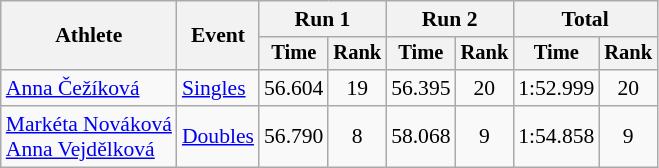<table class="wikitable" style="font-size:90%">
<tr>
<th rowspan="2">Athlete</th>
<th rowspan="2">Event</th>
<th colspan="2">Run 1</th>
<th colspan="2">Run 2</th>
<th colspan="2">Total</th>
</tr>
<tr style="font-size:95%">
<th>Time</th>
<th>Rank</th>
<th>Time</th>
<th>Rank</th>
<th>Time</th>
<th>Rank</th>
</tr>
<tr align=center>
<td align=left><a href='#'>Anna Čežíková</a></td>
<td align=left><a href='#'>Singles</a></td>
<td>56.604</td>
<td>19</td>
<td>56.395</td>
<td>20</td>
<td>1:52.999</td>
<td>20</td>
</tr>
<tr align=center>
<td align=left><a href='#'>Markéta Nováková</a><br><a href='#'>Anna Vejdělková</a></td>
<td align=left><a href='#'>Doubles</a></td>
<td>56.790</td>
<td>8</td>
<td>58.068</td>
<td>9</td>
<td>1:54.858</td>
<td>9</td>
</tr>
</table>
